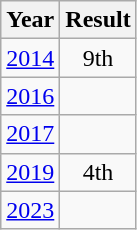<table class="wikitable" style="text-align:center">
<tr>
<th>Year</th>
<th>Result</th>
</tr>
<tr>
<td><a href='#'>2014</a></td>
<td>9th</td>
</tr>
<tr>
<td><a href='#'>2016</a></td>
<td></td>
</tr>
<tr>
<td><a href='#'>2017</a></td>
<td></td>
</tr>
<tr>
<td><a href='#'>2019</a></td>
<td>4th</td>
</tr>
<tr>
<td><a href='#'>2023</a></td>
<td></td>
</tr>
</table>
